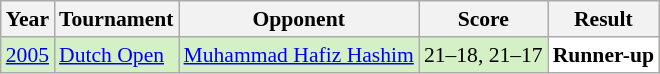<table class="sortable wikitable" style="font-size: 90%;">
<tr>
<th>Year</th>
<th>Tournament</th>
<th>Opponent</th>
<th>Score</th>
<th>Result</th>
</tr>
<tr style="background:#D4F1C5">
<td align="center"><a href='#'>2005</a></td>
<td align="left"><a href='#'>Dutch Open</a></td>
<td align="left"> <a href='#'>Muhammad Hafiz Hashim</a></td>
<td align="left">21–18, 21–17</td>
<td style="text-align:left; background:white"> <strong>Runner-up</strong></td>
</tr>
</table>
